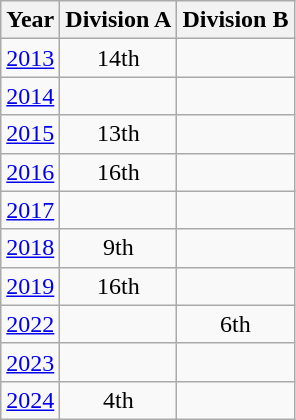<table class="wikitable" style="text-align:center">
<tr>
<th>Year</th>
<th>Division A</th>
<th>Division B</th>
</tr>
<tr>
<td><a href='#'>2013</a></td>
<td>14th</td>
<td></td>
</tr>
<tr>
<td><a href='#'>2014</a></td>
<td></td>
<td></td>
</tr>
<tr>
<td><a href='#'>2015</a></td>
<td>13th</td>
<td></td>
</tr>
<tr>
<td><a href='#'>2016</a></td>
<td>16th</td>
<td></td>
</tr>
<tr>
<td><a href='#'>2017</a></td>
<td></td>
<td></td>
</tr>
<tr>
<td><a href='#'>2018</a></td>
<td>9th</td>
<td></td>
</tr>
<tr>
<td><a href='#'>2019</a></td>
<td>16th</td>
<td></td>
</tr>
<tr>
<td><a href='#'>2022</a></td>
<td></td>
<td>6th</td>
</tr>
<tr>
<td><a href='#'>2023</a></td>
<td></td>
<td></td>
</tr>
<tr>
<td><a href='#'>2024</a></td>
<td>4th</td>
<td></td>
</tr>
</table>
